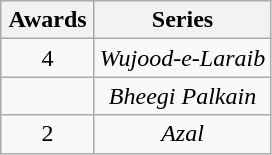<table class="wikitable" style="text-align:center;">
<tr>
<th scope="col" style="width:55px;">Awards</th>
<th scope="col">Series</th>
</tr>
<tr>
<td>4</td>
<td><em>Wujood-e-Laraib</em></td>
</tr>
<tr>
<td></td>
<td><em>Bheegi Palkain</em></td>
</tr>
<tr>
<td>2</td>
<td><em>Azal</em></td>
</tr>
</table>
